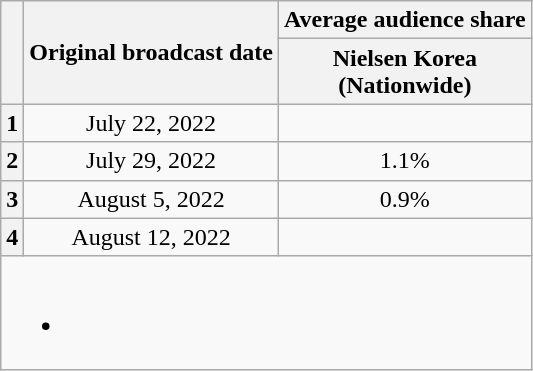<table class="wikitable" style="text-align:center">
<tr>
<th rowspan="2"></th>
<th rowspan="2">Original broadcast date</th>
<th>Average audience share</th>
</tr>
<tr>
<th>Nielsen Korea<br>(Nationwide)</th>
</tr>
<tr>
<th>1</th>
<td>July 22, 2022</td>
<td></td>
</tr>
<tr>
<th>2</th>
<td>July 29, 2022</td>
<td>1.1%</td>
</tr>
<tr>
<th>3</th>
<td>August 5, 2022</td>
<td>0.9%</td>
</tr>
<tr>
<th>4</th>
<td>August 12, 2022</td>
<td></td>
</tr>
<tr>
<td colspan="3"><br><ul><li></li></ul></td>
</tr>
</table>
